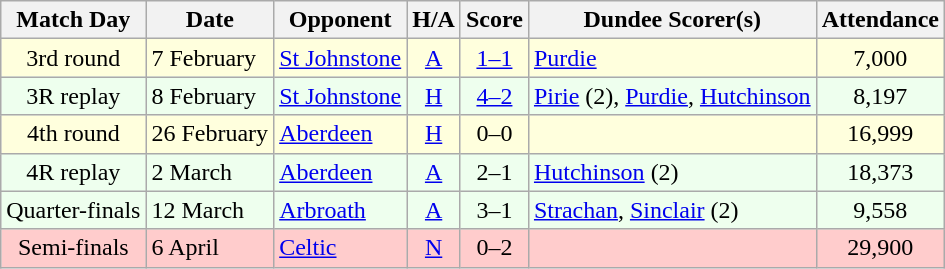<table class="wikitable" style="text-align:center">
<tr>
<th>Match Day</th>
<th>Date</th>
<th>Opponent</th>
<th>H/A</th>
<th>Score</th>
<th>Dundee Scorer(s)</th>
<th>Attendance</th>
</tr>
<tr bgcolor="#FFFFDD">
<td>3rd round</td>
<td align="left">7 February</td>
<td align="left"><a href='#'>St Johnstone</a></td>
<td><a href='#'>A</a></td>
<td><a href='#'>1–1</a></td>
<td align="left"><a href='#'>Purdie</a></td>
<td>7,000</td>
</tr>
<tr bgcolor="#EEFFEE">
<td>3R replay</td>
<td align="left">8 February</td>
<td align="left"><a href='#'>St Johnstone</a></td>
<td><a href='#'>H</a></td>
<td><a href='#'>4–2</a></td>
<td align="left"><a href='#'>Pirie</a> (2), <a href='#'>Purdie</a>, <a href='#'>Hutchinson</a></td>
<td>8,197</td>
</tr>
<tr bgcolor="#FFFFDD">
<td>4th round</td>
<td align="left">26 February</td>
<td align="left"><a href='#'>Aberdeen</a></td>
<td><a href='#'>H</a></td>
<td>0–0</td>
<td align="left"></td>
<td>16,999</td>
</tr>
<tr bgcolor="#EEFFEE">
<td>4R replay</td>
<td align="left">2 March</td>
<td align="left"><a href='#'>Aberdeen</a></td>
<td><a href='#'>A</a></td>
<td>2–1</td>
<td align="left"><a href='#'>Hutchinson</a> (2)</td>
<td>18,373</td>
</tr>
<tr bgcolor="#EEFFEE">
<td>Quarter-finals</td>
<td align="left">12 March</td>
<td align="left"><a href='#'>Arbroath</a></td>
<td><a href='#'>A</a></td>
<td>3–1</td>
<td align="left"><a href='#'>Strachan</a>, <a href='#'>Sinclair</a> (2)</td>
<td>9,558</td>
</tr>
<tr bgcolor="#FFCCCC">
<td>Semi-finals</td>
<td align="left">6 April</td>
<td align="left"><a href='#'>Celtic</a></td>
<td><a href='#'>N</a></td>
<td>0–2</td>
<td align="left"></td>
<td>29,900</td>
</tr>
</table>
